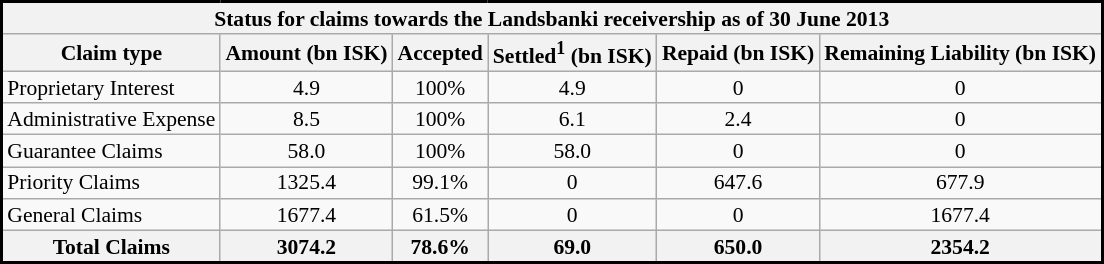<table class="wikitable" style="border-collapse:collapse; font-size:90%; line-height:1.0; border:2px solid; text-align:center">
<tr>
<th colspan="6">Status for claims towards the Landsbanki receivership as of 30 June 2013</th>
</tr>
<tr>
<th>Claim type</th>
<th>Amount (bn ISK)</th>
<th>Accepted</th>
<th>Settled<sup>1</sup> (bn ISK)</th>
<th>Repaid (bn ISK)</th>
<th>Remaining Liability (bn ISK)</th>
</tr>
<tr align=center>
<td align=left>Proprietary Interest</td>
<td>4.9</td>
<td>100%</td>
<td>4.9</td>
<td>0</td>
<td>0</td>
</tr>
<tr align=center>
<td align=left>Administrative Expense</td>
<td>8.5</td>
<td>100%</td>
<td>6.1</td>
<td>2.4</td>
<td>0</td>
</tr>
<tr align=center>
<td align=left>Guarantee Claims</td>
<td>58.0</td>
<td>100%</td>
<td>58.0</td>
<td>0</td>
<td>0</td>
</tr>
<tr align=center>
<td align=left>Priority Claims</td>
<td>1325.4</td>
<td>99.1%</td>
<td>0</td>
<td>647.6</td>
<td>677.9</td>
</tr>
<tr align=center>
<td align=left>General Claims</td>
<td>1677.4</td>
<td>61.5%</td>
<td>0</td>
<td>0</td>
<td>1677.4</td>
</tr>
<tr>
<th>Total Claims</th>
<th>3074.2</th>
<th>78.6%</th>
<th>69.0</th>
<th>650.0</th>
<th>2354.2</th>
</tr>
</table>
